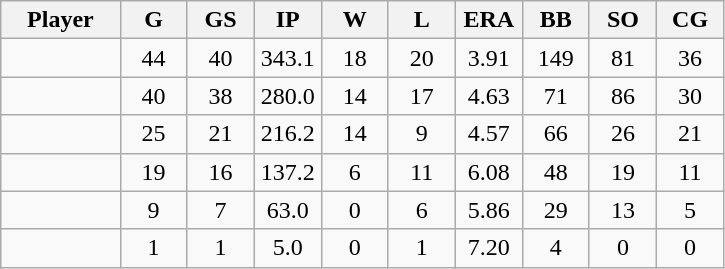<table class="wikitable sortable">
<tr>
<th bgcolor="#DDDDFF" width="16%">Player</th>
<th bgcolor="#DDDDFF" width="9%">G</th>
<th bgcolor="#DDDDFF" width="9%">GS</th>
<th bgcolor="#DDDDFF" width="9%">IP</th>
<th bgcolor="#DDDDFF" width="9%">W</th>
<th bgcolor="#DDDDFF" width="9%">L</th>
<th bgcolor="#DDDDFF" width="9%">ERA</th>
<th bgcolor="#DDDDFF" width="9%">BB</th>
<th bgcolor="#DDDDFF" width="9%">SO</th>
<th bgcolor="#DDDDFF" width="9%">CG</th>
</tr>
<tr align="center">
<td></td>
<td>44</td>
<td>40</td>
<td>343.1</td>
<td>18</td>
<td>20</td>
<td>3.91</td>
<td>149</td>
<td>81</td>
<td>36</td>
</tr>
<tr align="center">
<td></td>
<td>40</td>
<td>38</td>
<td>280.0</td>
<td>14</td>
<td>17</td>
<td>4.63</td>
<td>71</td>
<td>86</td>
<td>30</td>
</tr>
<tr align="center">
<td></td>
<td>25</td>
<td>21</td>
<td>216.2</td>
<td>14</td>
<td>9</td>
<td>4.57</td>
<td>66</td>
<td>26</td>
<td>21</td>
</tr>
<tr align="center">
<td></td>
<td>19</td>
<td>16</td>
<td>137.2</td>
<td>6</td>
<td>11</td>
<td>6.08</td>
<td>48</td>
<td>19</td>
<td>11</td>
</tr>
<tr align="center">
<td></td>
<td>9</td>
<td>7</td>
<td>63.0</td>
<td>0</td>
<td>6</td>
<td>5.86</td>
<td>29</td>
<td>13</td>
<td>5</td>
</tr>
<tr align="center">
<td></td>
<td>1</td>
<td>1</td>
<td>5.0</td>
<td>0</td>
<td>1</td>
<td>7.20</td>
<td>4</td>
<td>0</td>
<td>0</td>
</tr>
</table>
